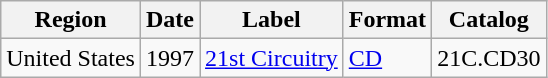<table class="wikitable">
<tr>
<th>Region</th>
<th>Date</th>
<th>Label</th>
<th>Format</th>
<th>Catalog</th>
</tr>
<tr>
<td>United States</td>
<td>1997</td>
<td><a href='#'>21st Circuitry</a></td>
<td><a href='#'>CD</a></td>
<td>21C.CD30</td>
</tr>
</table>
